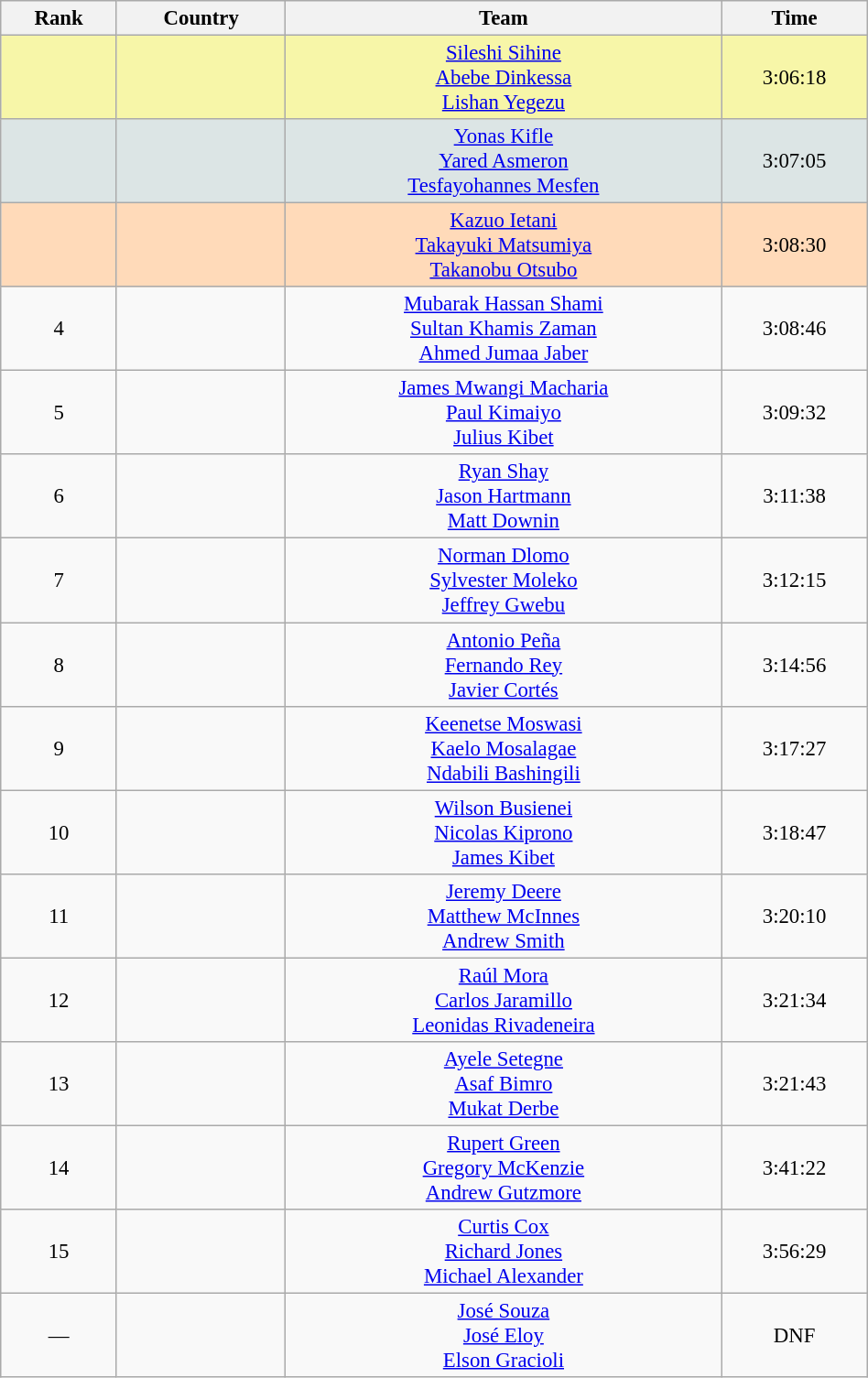<table class="wikitable sortable" style=" text-align:center; font-size:95%;" width="50%">
<tr>
<th>Rank</th>
<th>Country</th>
<th>Team</th>
<th>Time</th>
</tr>
<tr bgcolor="#F7F6A8">
<td align=center></td>
<td></td>
<td><a href='#'>Sileshi Sihine</a><br><a href='#'>Abebe Dinkessa</a><br><a href='#'>Lishan Yegezu</a></td>
<td>3:06:18</td>
</tr>
<tr bgcolor="#DCE5E5">
<td align=center></td>
<td></td>
<td><a href='#'>Yonas Kifle</a><br><a href='#'>Yared Asmeron</a><br><a href='#'>Tesfayohannes Mesfen</a></td>
<td>3:07:05</td>
</tr>
<tr bgcolor="#FFDAB9">
<td align=center></td>
<td></td>
<td><a href='#'>Kazuo Ietani</a><br><a href='#'>Takayuki Matsumiya</a><br><a href='#'>Takanobu Otsubo</a></td>
<td>3:08:30</td>
</tr>
<tr>
<td align=center>4</td>
<td></td>
<td><a href='#'>Mubarak Hassan Shami</a><br><a href='#'>Sultan Khamis Zaman</a><br><a href='#'>Ahmed Jumaa Jaber</a></td>
<td>3:08:46</td>
</tr>
<tr>
<td align=center>5</td>
<td></td>
<td><a href='#'>James Mwangi Macharia</a><br><a href='#'>Paul Kimaiyo</a><br><a href='#'>Julius Kibet</a></td>
<td>3:09:32</td>
</tr>
<tr>
<td align=center>6</td>
<td></td>
<td><a href='#'>Ryan Shay</a><br><a href='#'>Jason Hartmann</a><br><a href='#'>Matt Downin</a></td>
<td>3:11:38</td>
</tr>
<tr>
<td align=center>7</td>
<td></td>
<td><a href='#'>Norman Dlomo</a><br><a href='#'>Sylvester Moleko</a><br><a href='#'>Jeffrey Gwebu</a></td>
<td>3:12:15</td>
</tr>
<tr>
<td align=center>8</td>
<td></td>
<td><a href='#'>Antonio Peña</a><br><a href='#'>Fernando Rey</a><br><a href='#'>Javier Cortés</a></td>
<td>3:14:56</td>
</tr>
<tr>
<td align=center>9</td>
<td></td>
<td><a href='#'>Keenetse Moswasi</a><br><a href='#'>Kaelo Mosalagae</a><br><a href='#'>Ndabili Bashingili</a></td>
<td>3:17:27</td>
</tr>
<tr>
<td align=center>10</td>
<td></td>
<td><a href='#'>Wilson Busienei</a><br><a href='#'>Nicolas Kiprono</a><br><a href='#'>James Kibet</a></td>
<td>3:18:47</td>
</tr>
<tr>
<td align=center>11</td>
<td></td>
<td><a href='#'>Jeremy Deere</a><br><a href='#'>Matthew McInnes</a><br><a href='#'>Andrew Smith</a></td>
<td>3:20:10</td>
</tr>
<tr>
<td align=center>12</td>
<td></td>
<td><a href='#'>Raúl Mora</a><br><a href='#'>Carlos Jaramillo</a><br><a href='#'>Leonidas Rivadeneira</a></td>
<td>3:21:34</td>
</tr>
<tr>
<td align=center>13</td>
<td></td>
<td><a href='#'>Ayele Setegne</a><br><a href='#'>Asaf Bimro</a><br><a href='#'>Mukat Derbe</a></td>
<td>3:21:43</td>
</tr>
<tr>
<td align=center>14</td>
<td></td>
<td><a href='#'>Rupert Green</a><br><a href='#'>Gregory McKenzie</a><br><a href='#'>Andrew Gutzmore</a></td>
<td>3:41:22</td>
</tr>
<tr>
<td align=center>15</td>
<td></td>
<td><a href='#'>Curtis Cox</a><br><a href='#'>Richard Jones</a><br><a href='#'>Michael Alexander</a></td>
<td>3:56:29</td>
</tr>
<tr>
<td align=center>—</td>
<td></td>
<td><a href='#'>José Souza</a><br><a href='#'>José Eloy</a><br><a href='#'>Elson Gracioli</a></td>
<td>DNF</td>
</tr>
</table>
